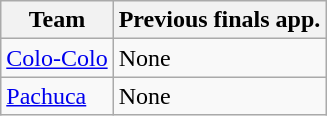<table class="wikitable">
<tr>
<th>Team</th>
<th>Previous finals app.</th>
</tr>
<tr>
<td> <a href='#'>Colo-Colo</a></td>
<td>None</td>
</tr>
<tr>
<td> <a href='#'>Pachuca</a></td>
<td>None</td>
</tr>
</table>
